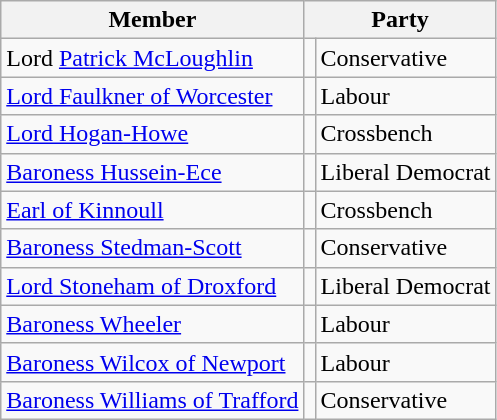<table class="wikitable">
<tr>
<th>Member</th>
<th colspan="2">Party</th>
</tr>
<tr>
<td>Lord <a href='#'>Patrick McLoughlin</a> </td>
<td></td>
<td>Conservative</td>
</tr>
<tr>
<td><a href='#'>Lord Faulkner of Worcester</a></td>
<td></td>
<td>Labour</td>
</tr>
<tr>
<td><a href='#'>Lord Hogan-Howe</a></td>
<td></td>
<td>Crossbench</td>
</tr>
<tr>
<td><a href='#'>Baroness Hussein-Ece</a></td>
<td></td>
<td>Liberal Democrat</td>
</tr>
<tr>
<td><a href='#'>Earl of Kinnoull</a></td>
<td></td>
<td>Crossbench</td>
</tr>
<tr>
<td><a href='#'>Baroness Stedman-Scott</a></td>
<td></td>
<td>Conservative</td>
</tr>
<tr>
<td><a href='#'>Lord Stoneham of Droxford</a></td>
<td></td>
<td>Liberal Democrat</td>
</tr>
<tr>
<td><a href='#'>Baroness Wheeler</a></td>
<td></td>
<td>Labour</td>
</tr>
<tr>
<td><a href='#'>Baroness Wilcox of Newport</a></td>
<td></td>
<td>Labour</td>
</tr>
<tr>
<td><a href='#'>Baroness Williams of Trafford</a></td>
<td></td>
<td>Conservative</td>
</tr>
</table>
